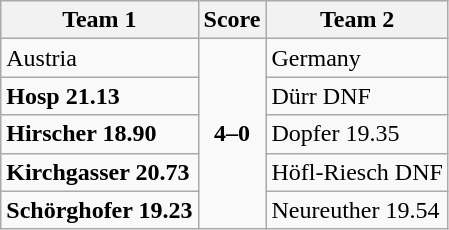<table class="wikitable">
<tr>
<th>Team 1</th>
<th>Score</th>
<th>Team 2</th>
</tr>
<tr>
<td> Austria</td>
<td rowspan=5 align="center"><strong>4–0</strong></td>
<td> Germany</td>
</tr>
<tr>
<td><strong>Hosp 21.13</strong></td>
<td>Dürr DNF</td>
</tr>
<tr>
<td><strong>Hirscher 18.90</strong></td>
<td>Dopfer 19.35</td>
</tr>
<tr>
<td><strong>Kirchgasser 20.73</strong></td>
<td>Höfl-Riesch DNF</td>
</tr>
<tr>
<td><strong>Schörghofer 19.23</strong></td>
<td>Neureuther 19.54</td>
</tr>
</table>
